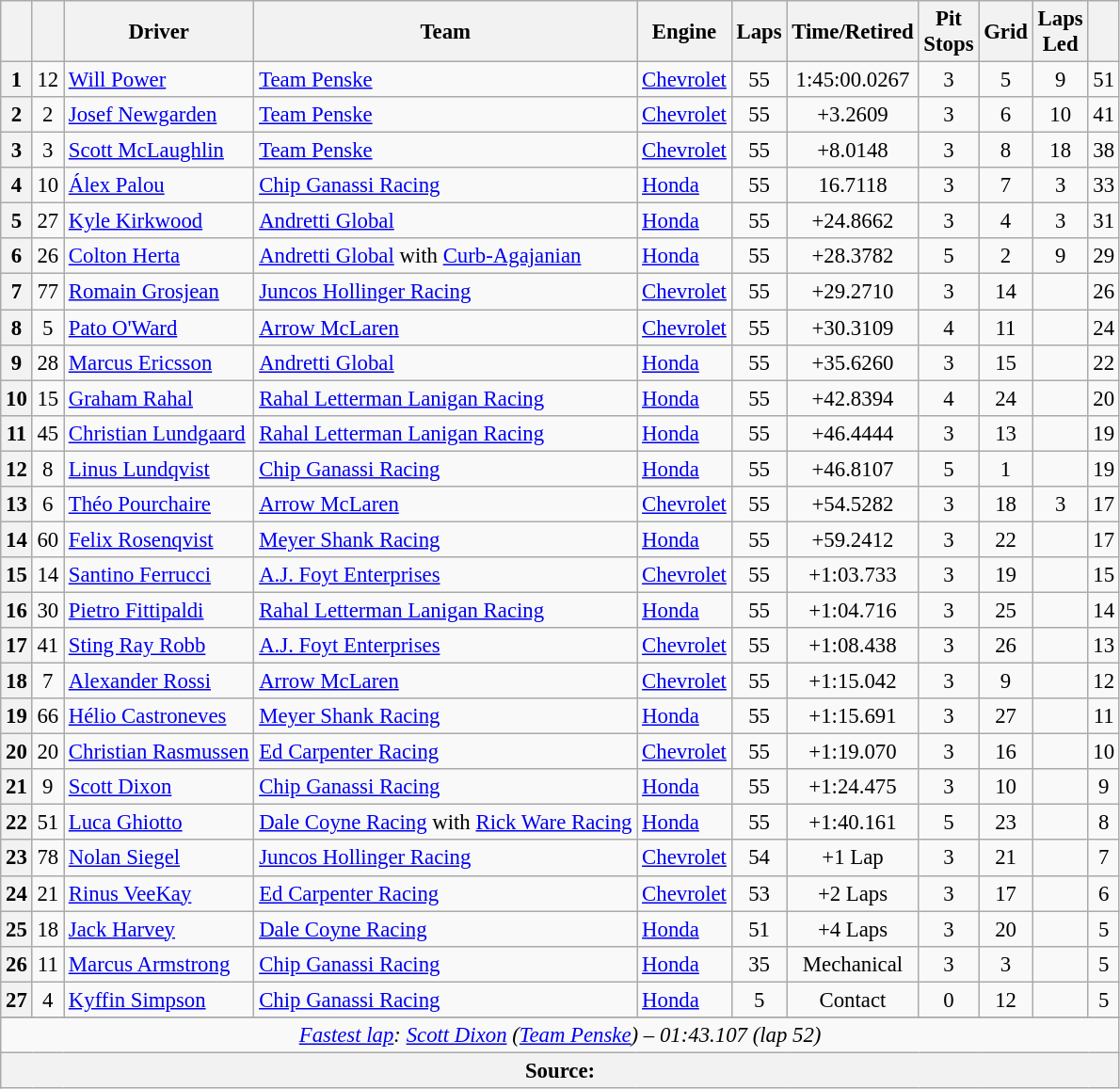<table class="wikitable sortable" style="font-size:95%;">
<tr>
<th scope="col"></th>
<th scope="col"></th>
<th scope="col">Driver</th>
<th scope="col">Team</th>
<th scope="col">Engine</th>
<th class="unsortable" scope="col">Laps</th>
<th class="unsortable" scope="col">Time/Retired</th>
<th scope="col">Pit<br>Stops</th>
<th scope="col">Grid</th>
<th scope="col">Laps<br>Led</th>
<th scope="col"></th>
</tr>
<tr>
<th>1</th>
<td align="center">12</td>
<td> <a href='#'>Will Power</a> <strong></strong></td>
<td><a href='#'>Team Penske</a></td>
<td><a href='#'>Chevrolet</a></td>
<td align="center">55</td>
<td align="center">1:45:00.0267</td>
<td align="center">3</td>
<td align="center">5</td>
<td align="center">9</td>
<td align="center">51</td>
</tr>
<tr>
<th>2</th>
<td align="center">2</td>
<td> <a href='#'>Josef Newgarden</a> <strong></strong></td>
<td><a href='#'>Team Penske</a></td>
<td><a href='#'>Chevrolet</a></td>
<td align="center">55</td>
<td align="center">+3.2609</td>
<td align="center">3</td>
<td align="center">6</td>
<td align="center">10</td>
<td align="center">41</td>
</tr>
<tr>
<th>3</th>
<td align="center">3</td>
<td> <a href='#'>Scott McLaughlin</a></td>
<td><a href='#'>Team Penske</a></td>
<td><a href='#'>Chevrolet</a></td>
<td align="center">55</td>
<td align="center">+8.0148</td>
<td align="center">3</td>
<td align="center">8</td>
<td align="center">18</td>
<td align="center">38</td>
</tr>
<tr>
<th>4</th>
<td align="center">10</td>
<td> <a href='#'>Álex Palou</a> <strong></strong></td>
<td><a href='#'>Chip Ganassi Racing</a></td>
<td><a href='#'>Honda</a></td>
<td align="center">55</td>
<td align="center">16.7118</td>
<td align="center">3</td>
<td align="center">7</td>
<td align="center">3</td>
<td align="center">33</td>
</tr>
<tr>
<th>5</th>
<td align="center">27</td>
<td> <a href='#'>Kyle Kirkwood</a></td>
<td><a href='#'>Andretti Global</a></td>
<td><a href='#'>Honda</a></td>
<td align="center">55</td>
<td align="center">+24.8662</td>
<td align="center">3</td>
<td align="center">4</td>
<td align="center">3</td>
<td align="center">31</td>
</tr>
<tr>
<th>6</th>
<td align="center">26</td>
<td> <a href='#'>Colton Herta</a></td>
<td><a href='#'>Andretti Global</a> with <a href='#'>Curb-Agajanian</a></td>
<td><a href='#'>Honda</a></td>
<td align="center">55</td>
<td align="center">+28.3782</td>
<td align="center">5</td>
<td align="center">2</td>
<td align="center">9</td>
<td align="center">29</td>
</tr>
<tr>
<th>7</th>
<td align="center">77</td>
<td> <a href='#'>Romain Grosjean</a></td>
<td><a href='#'>Juncos Hollinger Racing</a></td>
<td><a href='#'>Chevrolet</a></td>
<td align="center">55</td>
<td align="center">+29.2710</td>
<td align="center">3</td>
<td align="center">14</td>
<td align="center"></td>
<td align="center">26</td>
</tr>
<tr>
<th>8</th>
<td align="center">5</td>
<td> <a href='#'>Pato O'Ward</a></td>
<td><a href='#'>Arrow McLaren</a></td>
<td><a href='#'>Chevrolet</a></td>
<td align="center">55</td>
<td align="center">+30.3109</td>
<td align="center">4</td>
<td align="center">11</td>
<td align="center"></td>
<td align="center">24</td>
</tr>
<tr>
<th>9</th>
<td align="center">28</td>
<td> <a href='#'>Marcus Ericsson</a></td>
<td><a href='#'>Andretti Global</a></td>
<td><a href='#'>Honda</a></td>
<td align="center">55</td>
<td align="center">+35.6260</td>
<td align="center">3</td>
<td align="center">15</td>
<td align="center"></td>
<td align="center">22</td>
</tr>
<tr>
<th>10</th>
<td align="center">15</td>
<td> <a href='#'>Graham Rahal</a></td>
<td><a href='#'>Rahal Letterman Lanigan Racing</a></td>
<td><a href='#'>Honda</a></td>
<td align="center">55</td>
<td align="center">+42.8394</td>
<td align="center">4</td>
<td align="center">24</td>
<td align="center"></td>
<td align="center">20</td>
</tr>
<tr>
<th>11</th>
<td align="center">45</td>
<td> <a href='#'>Christian Lundgaard</a></td>
<td><a href='#'>Rahal Letterman Lanigan Racing</a></td>
<td><a href='#'>Honda</a></td>
<td align="center">55</td>
<td align="center">+46.4444</td>
<td align="center">3</td>
<td align="center">13</td>
<td align="center"></td>
<td align="center">19</td>
</tr>
<tr>
<th>12</th>
<td align="center">8</td>
<td> <a href='#'>Linus Lundqvist</a> <strong></strong></td>
<td><a href='#'>Chip Ganassi Racing</a></td>
<td><a href='#'>Honda</a></td>
<td align="center">55</td>
<td align="center">+46.8107</td>
<td align="center">5</td>
<td align="center">1</td>
<td align="center"></td>
<td align="center">19</td>
</tr>
<tr>
<th>13</th>
<td align="center">6</td>
<td> <a href='#'>Théo Pourchaire</a> <strong></strong></td>
<td><a href='#'>Arrow McLaren</a></td>
<td><a href='#'>Chevrolet</a></td>
<td align="center">55</td>
<td align="center">+54.5282</td>
<td align="center">3</td>
<td align="center">18</td>
<td align="center">3</td>
<td align="center">17</td>
</tr>
<tr>
<th>14</th>
<td align="center">60</td>
<td> <a href='#'>Felix Rosenqvist</a> <strong></strong></td>
<td><a href='#'>Meyer Shank Racing</a></td>
<td><a href='#'>Honda</a></td>
<td align="center">55</td>
<td align="center">+59.2412</td>
<td align="center">3</td>
<td align="center">22</td>
<td align="center"></td>
<td align="center">17</td>
</tr>
<tr>
<th>15</th>
<td align="center">14</td>
<td> <a href='#'>Santino Ferrucci</a></td>
<td><a href='#'>A.J. Foyt Enterprises</a></td>
<td><a href='#'>Chevrolet</a></td>
<td align="center">55</td>
<td align="center">+1:03.733</td>
<td align="center">3</td>
<td align="center">19</td>
<td align="center"></td>
<td align="center">15</td>
</tr>
<tr>
<th>16</th>
<td align="center">30</td>
<td> <a href='#'>Pietro Fittipaldi</a></td>
<td><a href='#'>Rahal Letterman Lanigan Racing</a></td>
<td><a href='#'>Honda</a></td>
<td align="center">55</td>
<td align="center">+1:04.716</td>
<td align="center">3</td>
<td align="center">25</td>
<td align="center"></td>
<td align="center">14</td>
</tr>
<tr>
<th>17</th>
<td align="center">41</td>
<td> <a href='#'>Sting Ray Robb</a></td>
<td><a href='#'>A.J. Foyt Enterprises</a></td>
<td><a href='#'>Chevrolet</a></td>
<td align="center">55</td>
<td align="center">+1:08.438</td>
<td align="center">3</td>
<td align="center">26</td>
<td align="center"></td>
<td align="center">13</td>
</tr>
<tr>
<th>18</th>
<td align="center">7</td>
<td> <a href='#'>Alexander Rossi</a> <strong></strong></td>
<td><a href='#'>Arrow McLaren</a></td>
<td><a href='#'>Chevrolet</a></td>
<td align="center">55</td>
<td align="center">+1:15.042</td>
<td align="center">3</td>
<td align="center">9</td>
<td align="center"></td>
<td align="center">12</td>
</tr>
<tr>
<th>19</th>
<td align="center">66</td>
<td> <a href='#'>Hélio Castroneves</a></td>
<td><a href='#'>Meyer Shank Racing</a></td>
<td><a href='#'>Honda</a></td>
<td align="center">55</td>
<td align="center">+1:15.691</td>
<td align="center">3</td>
<td align="center">27</td>
<td align="center"></td>
<td align="center">11</td>
</tr>
<tr>
<th>20</th>
<td align="center">20</td>
<td> <a href='#'>Christian Rasmussen</a> <strong></strong></td>
<td><a href='#'>Ed Carpenter Racing</a></td>
<td><a href='#'>Chevrolet</a></td>
<td align="center">55</td>
<td align="center">+1:19.070</td>
<td align="center">3</td>
<td align="center">16</td>
<td align="center"></td>
<td align="center">10</td>
</tr>
<tr>
<th>21</th>
<td align="center">9</td>
<td> <a href='#'>Scott Dixon</a> <strong></strong></td>
<td><a href='#'>Chip Ganassi Racing</a></td>
<td><a href='#'>Honda</a></td>
<td align="center">55</td>
<td align="center">+1:24.475</td>
<td align="center">3</td>
<td align="center">10</td>
<td align="center"></td>
<td align="center">9</td>
</tr>
<tr>
<th>22</th>
<td align="center">51</td>
<td> <a href='#'>Luca Ghiotto</a> <strong></strong></td>
<td><a href='#'>Dale Coyne Racing</a> with <a href='#'>Rick Ware Racing</a></td>
<td><a href='#'>Honda</a></td>
<td align="center">55</td>
<td align="center">+1:40.161</td>
<td align="center">5</td>
<td align="center">23</td>
<td align="center"></td>
<td align="center">8</td>
</tr>
<tr>
<th>23</th>
<td align="center">78</td>
<td> <a href='#'>Nolan Siegel</a> <strong></strong></td>
<td><a href='#'>Juncos Hollinger Racing</a></td>
<td><a href='#'>Chevrolet</a></td>
<td align="center">54</td>
<td align="center">+1 Lap</td>
<td align="center">3</td>
<td align="center">21</td>
<td align="center"></td>
<td align="center">7</td>
</tr>
<tr>
<th>24</th>
<td align="center">21</td>
<td> <a href='#'>Rinus VeeKay</a></td>
<td><a href='#'>Ed Carpenter Racing</a></td>
<td><a href='#'>Chevrolet</a></td>
<td align="center">53</td>
<td align="center">+2 Laps</td>
<td align="center">3</td>
<td align="center">17</td>
<td align="center"></td>
<td align="center">6</td>
</tr>
<tr>
<th>25</th>
<td align="center">18</td>
<td> <a href='#'>Jack Harvey</a></td>
<td><a href='#'>Dale Coyne Racing</a></td>
<td><a href='#'>Honda</a></td>
<td align="center">51</td>
<td align="center">+4 Laps</td>
<td align="center">3</td>
<td align="center">20</td>
<td align="center"></td>
<td align="center">5</td>
</tr>
<tr>
<th>26</th>
<td align="center">11</td>
<td> <a href='#'>Marcus Armstrong</a></td>
<td><a href='#'>Chip Ganassi Racing</a></td>
<td><a href='#'>Honda</a></td>
<td align="center">35</td>
<td align="center">Mechanical</td>
<td align="center">3</td>
<td align="center">3</td>
<td align="center"></td>
<td align="center">5</td>
</tr>
<tr>
<th>27</th>
<td align="center">4</td>
<td> <a href='#'>Kyffin Simpson</a> <strong></strong></td>
<td><a href='#'>Chip Ganassi Racing</a></td>
<td><a href='#'>Honda</a></td>
<td align="center">5</td>
<td align="center">Contact</td>
<td align="center">0</td>
<td align="center">12</td>
<td align="center"></td>
<td align="center">5</td>
</tr>
<tr>
</tr>
<tr class="sortbottom">
<td colspan="11" style="text-align:center"><em><a href='#'>Fastest lap</a>:  <a href='#'>Scott Dixon</a> (<a href='#'>Team Penske</a>) – 01:43.107 (lap 52)</em></td>
</tr>
<tr class="sortbottom">
<th colspan="11">Source:</th>
</tr>
</table>
